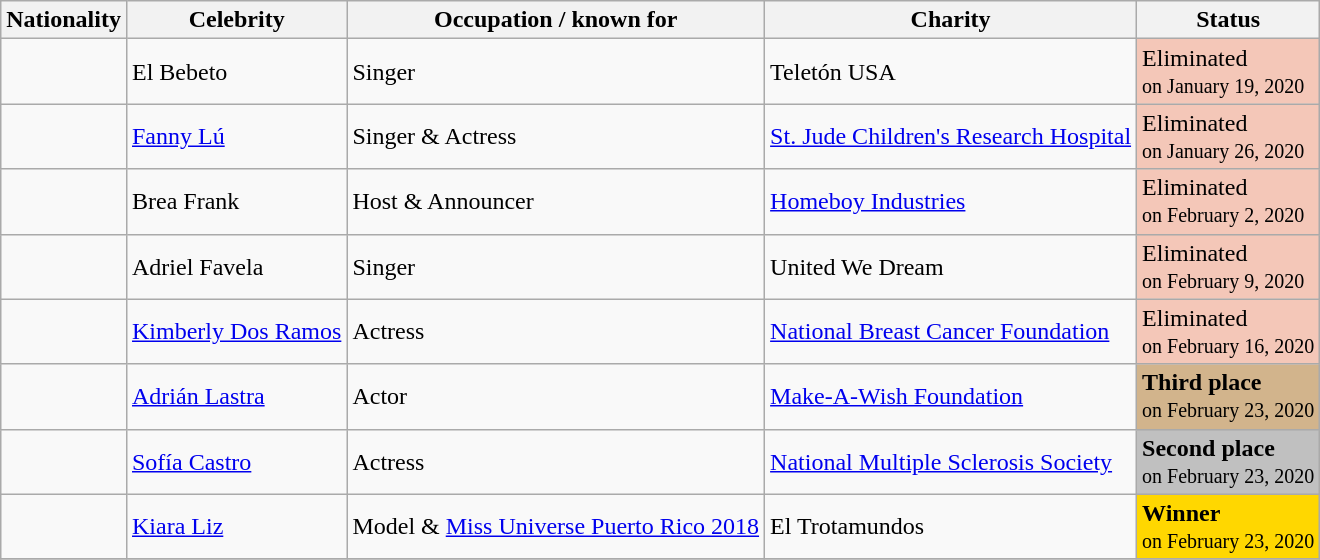<table class="wikitable sortable plainrowheaders">
<tr>
<th scope="col">Nationality</th>
<th scope="col">Celebrity</th>
<th scope="col">Occupation / known for</th>
<th scope="col">Charity</th>
<th scope="col">Status</th>
</tr>
<tr>
<td scope="row"></td>
<td>El Bebeto</td>
<td>Singer</td>
<td>Teletón USA</td>
<td style="background:#f4c7b8;"><div>Eliminated<br><small>on January 19, 2020</small></div></td>
</tr>
<tr>
<td scope="row"></td>
<td><a href='#'>Fanny Lú</a></td>
<td>Singer & Actress</td>
<td><a href='#'>St. Jude Children's Research Hospital</a></td>
<td style="background:#f4c7b8;"><div>Eliminated<br><small>on January 26, 2020</small></div></td>
</tr>
<tr>
<td scope="row"></td>
<td>Brea Frank</td>
<td>Host & Announcer</td>
<td><a href='#'>Homeboy Industries</a></td>
<td style="background:#f4c7b8;"><div>Eliminated<br><small>on February 2, 2020</small></div></td>
</tr>
<tr>
<td scope="row"></td>
<td>Adriel Favela</td>
<td>Singer</td>
<td>United We Dream</td>
<td style="background:#f4c7b8;"><div>Eliminated<br><small>on February 9, 2020</small></div></td>
</tr>
<tr>
<td scope="row"></td>
<td><a href='#'>Kimberly Dos Ramos</a></td>
<td>Actress</td>
<td><a href='#'>National Breast Cancer Foundation</a></td>
<td style="background:#f4c7b8;"><div>Eliminated<br><small>on February 16, 2020</small></div></td>
</tr>
<tr>
<td scope="row"></td>
<td><a href='#'>Adrián Lastra</a></td>
<td>Actor</td>
<td><a href='#'>Make-A-Wish Foundation</a></td>
<td style="background:tan;"><div><strong>Third place</strong><br><small>on February 23, 2020</small></div></td>
</tr>
<tr>
<td scope="row"></td>
<td><a href='#'>Sofía Castro</a></td>
<td>Actress</td>
<td><a href='#'>National Multiple Sclerosis Society</a></td>
<td style="background:silver;"><div><strong>Second place</strong><br><small>on February 23, 2020</small></div></td>
</tr>
<tr>
<td scope="row"></td>
<td><a href='#'>Kiara Liz</a></td>
<td>Model & <a href='#'>Miss Universe Puerto Rico 2018</a></td>
<td>El Trotamundos</td>
<td style="background:gold;"><div><strong>Winner</strong><br><small>on February 23, 2020</small></div></td>
</tr>
<tr>
</tr>
</table>
